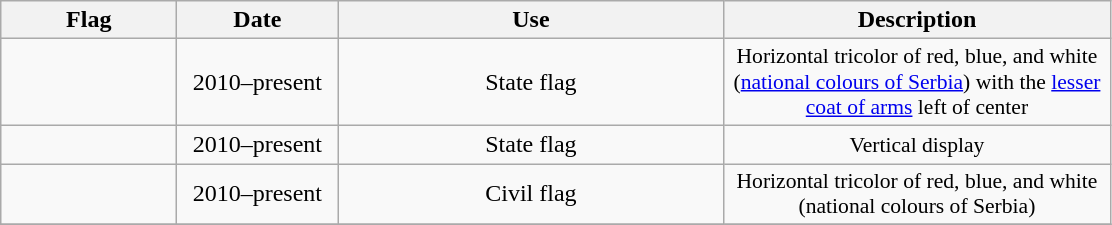<table class="wikitable" style="text-align:center">
<tr>
<th style="width:110px;">Flag</th>
<th style="width:100px;">Date</th>
<th style="width:250px;">Use</th>
<th style="width:250px;">Description</th>
</tr>
<tr>
<td></td>
<td>2010–present</td>
<td>State flag</td>
<td style=font-size:90%;>Horizontal tricolor of red, blue, and white (<a href='#'>national colours of Serbia</a>) with the <a href='#'>lesser coat of arms</a> left of center</td>
</tr>
<tr>
<td></td>
<td>2010–present</td>
<td>State flag</td>
<td style=font-size:90%;>Vertical display</td>
</tr>
<tr>
<td></td>
<td>2010–present</td>
<td>Civil flag</td>
<td style=font-size:90%;>Horizontal tricolor of red, blue, and white (national colours of Serbia)</td>
</tr>
<tr>
</tr>
</table>
